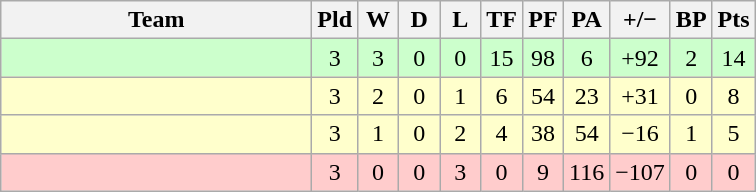<table class="wikitable" style="text-align:center">
<tr>
<th width="200">Team</th>
<th width="20">Pld</th>
<th width="20">W</th>
<th width="20">D</th>
<th width="20">L</th>
<th width="20">TF</th>
<th width="20">PF</th>
<th width="20">PA</th>
<th width="25">+/−</th>
<th width="20">BP</th>
<th width="20">Pts</th>
</tr>
<tr style="background:#cfc;">
<td align=left></td>
<td>3</td>
<td>3</td>
<td>0</td>
<td>0</td>
<td>15</td>
<td>98</td>
<td>6</td>
<td>+92</td>
<td>2</td>
<td>14</td>
</tr>
<tr style="background:#ffc;">
<td align=left></td>
<td>3</td>
<td>2</td>
<td>0</td>
<td>1</td>
<td>6</td>
<td>54</td>
<td>23</td>
<td>+31</td>
<td>0</td>
<td>8</td>
</tr>
<tr style="background:#ffc;">
<td align=left></td>
<td>3</td>
<td>1</td>
<td>0</td>
<td>2</td>
<td>4</td>
<td>38</td>
<td>54</td>
<td>−16</td>
<td>1</td>
<td>5</td>
</tr>
<tr style="background:#fcc;">
<td align=left></td>
<td>3</td>
<td>0</td>
<td>0</td>
<td>3</td>
<td>0</td>
<td>9</td>
<td>116</td>
<td>−107</td>
<td>0</td>
<td>0</td>
</tr>
</table>
